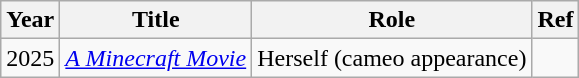<table class="wikitable">
<tr>
<th>Year</th>
<th>Title</th>
<th>Role</th>
<th>Ref</th>
</tr>
<tr>
<td>2025</td>
<td><em><a href='#'>A Minecraft Movie</a></em></td>
<td>Herself (cameo appearance)</td>
<td></td>
</tr>
</table>
